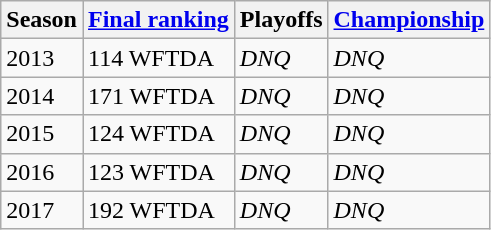<table class="wikitable sortable">
<tr>
<th>Season</th>
<th><a href='#'>Final ranking</a></th>
<th>Playoffs</th>
<th><a href='#'>Championship</a></th>
</tr>
<tr>
<td>2013</td>
<td>114 WFTDA</td>
<td><em>DNQ</em></td>
<td><em>DNQ</em></td>
</tr>
<tr>
<td>2014</td>
<td>171 WFTDA</td>
<td><em>DNQ</em></td>
<td><em>DNQ</em></td>
</tr>
<tr>
<td>2015</td>
<td>124 WFTDA</td>
<td><em>DNQ</em></td>
<td><em>DNQ</em></td>
</tr>
<tr>
<td>2016</td>
<td>123 WFTDA</td>
<td><em>DNQ</em></td>
<td><em>DNQ</em></td>
</tr>
<tr>
<td>2017</td>
<td>192 WFTDA</td>
<td><em>DNQ</em></td>
<td><em>DNQ</em><br></td>
</tr>
</table>
